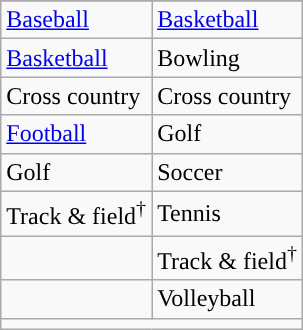<table class="wikitable" style= " ">
<tr>
</tr>
<tr>
<td><a href='#'>Baseball</a></td>
<td><a href='#'>Basketball</a></td>
</tr>
<tr>
<td><a href='#'>Basketball</a></td>
<td>Bowling</td>
</tr>
<tr>
<td>Cross country</td>
<td>Cross country</td>
</tr>
<tr>
<td><a href='#'>Football</a></td>
<td>Golf</td>
</tr>
<tr>
<td>Golf</td>
<td>Soccer</td>
</tr>
<tr>
<td>Track & field<sup>†</sup></td>
<td>Tennis</td>
</tr>
<tr>
<td></td>
<td>Track & field<sup>†</sup></td>
</tr>
<tr>
<td></td>
<td>Volleyball</td>
</tr>
<tr>
<td colspan="2"></td>
</tr>
</table>
